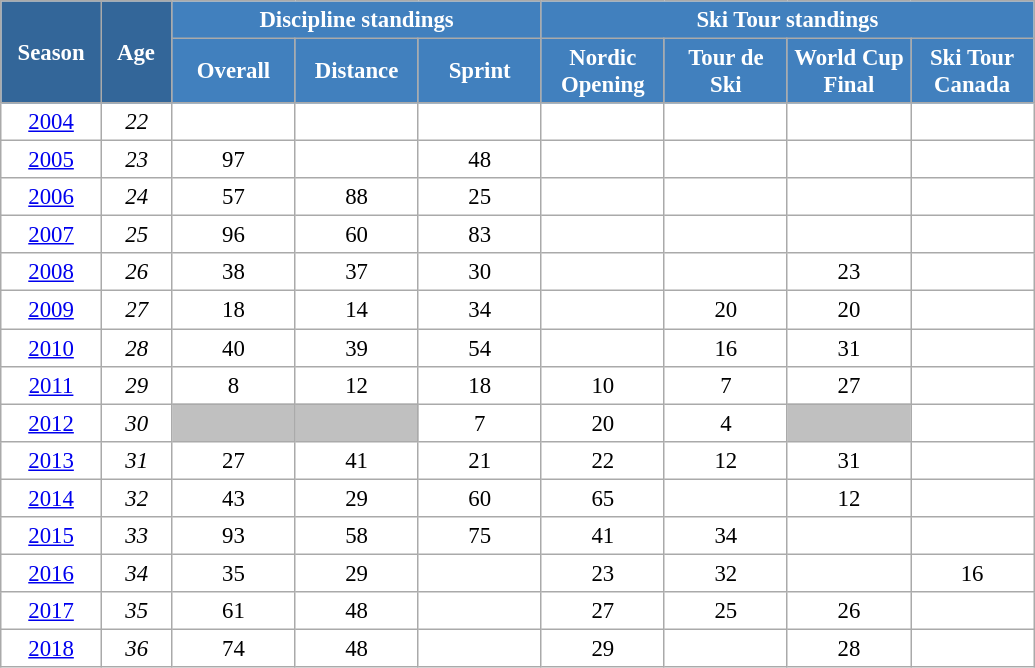<table class="wikitable" style="font-size:95%; text-align:center; border:grey solid 1px; border-collapse:collapse; background:#ffffff;">
<tr>
<th style="background-color:#369; color:white; width:60px;" rowspan="2"> Season </th>
<th style="background-color:#369; color:white; width:40px;" rowspan="2"> Age </th>
<th style="background-color:#4180be; color:white;" colspan="3">Discipline standings</th>
<th style="background-color:#4180be; color:white;" colspan="4">Ski Tour standings</th>
</tr>
<tr>
<th style="background-color:#4180be; color:white; width:75px;">Overall</th>
<th style="background-color:#4180be; color:white; width:75px;">Distance</th>
<th style="background-color:#4180be; color:white; width:75px;">Sprint</th>
<th style="background-color:#4180be; color:white; width:75px;">Nordic<br>Opening</th>
<th style="background-color:#4180be; color:white; width:75px;">Tour de<br>Ski</th>
<th style="background-color:#4180be; color:white; width:75px;">World Cup<br>Final</th>
<th style="background-color:#4180be; color:white; width:75px;">Ski Tour<br>Canada</th>
</tr>
<tr>
<td><a href='#'>2004</a></td>
<td><em>22</em></td>
<td></td>
<td></td>
<td></td>
<td></td>
<td></td>
<td></td>
<td></td>
</tr>
<tr>
<td><a href='#'>2005</a></td>
<td><em>23</em></td>
<td>97</td>
<td></td>
<td>48</td>
<td></td>
<td></td>
<td></td>
<td></td>
</tr>
<tr>
<td><a href='#'>2006</a></td>
<td><em>24</em></td>
<td>57</td>
<td>88</td>
<td>25</td>
<td></td>
<td></td>
<td></td>
<td></td>
</tr>
<tr>
<td><a href='#'>2007</a></td>
<td><em>25</em></td>
<td>96</td>
<td>60</td>
<td>83</td>
<td></td>
<td></td>
<td></td>
<td></td>
</tr>
<tr>
<td><a href='#'>2008</a></td>
<td><em>26</em></td>
<td>38</td>
<td>37</td>
<td>30</td>
<td></td>
<td></td>
<td>23</td>
<td></td>
</tr>
<tr>
<td><a href='#'>2009</a></td>
<td><em>27</em></td>
<td>18</td>
<td>14</td>
<td>34</td>
<td></td>
<td>20</td>
<td>20</td>
<td></td>
</tr>
<tr>
<td><a href='#'>2010</a></td>
<td><em>28</em></td>
<td>40</td>
<td>39</td>
<td>54</td>
<td></td>
<td>16</td>
<td>31</td>
<td></td>
</tr>
<tr>
<td><a href='#'>2011</a></td>
<td><em>29</em></td>
<td>8</td>
<td>12</td>
<td>18</td>
<td>10</td>
<td>7</td>
<td>27</td>
<td></td>
</tr>
<tr>
<td><a href='#'>2012</a></td>
<td><em>30</em></td>
<td style="background:silver;"></td>
<td style="background:silver;"></td>
<td>7</td>
<td>20</td>
<td>4</td>
<td style="background:silver;"></td>
<td></td>
</tr>
<tr>
<td><a href='#'>2013</a></td>
<td><em>31</em></td>
<td>27</td>
<td>41</td>
<td>21</td>
<td>22</td>
<td>12</td>
<td>31</td>
<td></td>
</tr>
<tr>
<td><a href='#'>2014</a></td>
<td><em>32</em></td>
<td>43</td>
<td>29</td>
<td>60</td>
<td>65</td>
<td></td>
<td>12</td>
<td></td>
</tr>
<tr>
<td><a href='#'>2015</a></td>
<td><em>33</em></td>
<td>93</td>
<td>58</td>
<td>75</td>
<td>41</td>
<td>34</td>
<td></td>
<td></td>
</tr>
<tr>
<td><a href='#'>2016</a></td>
<td><em>34</em></td>
<td>35</td>
<td>29</td>
<td></td>
<td>23</td>
<td>32</td>
<td></td>
<td>16</td>
</tr>
<tr>
<td><a href='#'>2017</a></td>
<td><em>35</em></td>
<td>61</td>
<td>48</td>
<td></td>
<td>27</td>
<td>25</td>
<td>26</td>
<td></td>
</tr>
<tr>
<td><a href='#'>2018</a></td>
<td><em>36</em></td>
<td>74</td>
<td>48</td>
<td></td>
<td>29</td>
<td></td>
<td>28</td>
<td></td>
</tr>
</table>
